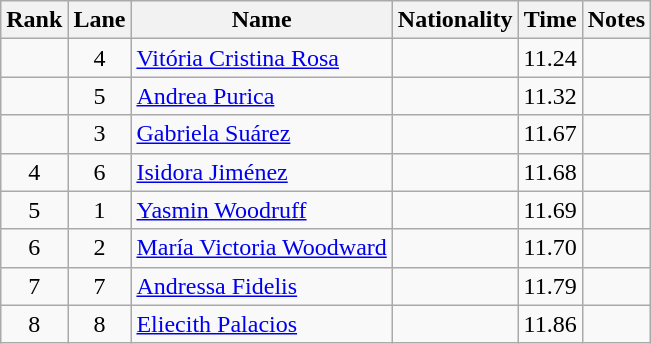<table class="wikitable sortable" style="text-align:center">
<tr>
<th>Rank</th>
<th>Lane</th>
<th>Name</th>
<th>Nationality</th>
<th>Time</th>
<th>Notes</th>
</tr>
<tr>
<td></td>
<td>4</td>
<td align=left><a href='#'>Vitória Cristina Rosa</a></td>
<td align=left></td>
<td>11.24</td>
<td></td>
</tr>
<tr>
<td></td>
<td>5</td>
<td align=left><a href='#'>Andrea Purica</a></td>
<td align=left></td>
<td>11.32</td>
<td></td>
</tr>
<tr>
<td></td>
<td>3</td>
<td align=left><a href='#'>Gabriela Suárez</a></td>
<td align=left></td>
<td>11.67</td>
<td></td>
</tr>
<tr>
<td>4</td>
<td>6</td>
<td align=left><a href='#'>Isidora Jiménez</a></td>
<td align=left></td>
<td>11.68</td>
<td></td>
</tr>
<tr>
<td>5</td>
<td>1</td>
<td align=left><a href='#'>Yasmin Woodruff</a></td>
<td align=left></td>
<td>11.69</td>
<td></td>
</tr>
<tr>
<td>6</td>
<td>2</td>
<td align=left><a href='#'>María Victoria Woodward</a></td>
<td align=left></td>
<td>11.70</td>
<td></td>
</tr>
<tr>
<td>7</td>
<td>7</td>
<td align=left><a href='#'>Andressa Fidelis</a></td>
<td align=left></td>
<td>11.79</td>
<td></td>
</tr>
<tr>
<td>8</td>
<td>8</td>
<td align=left><a href='#'>Eliecith Palacios</a></td>
<td align=left></td>
<td>11.86</td>
<td></td>
</tr>
</table>
